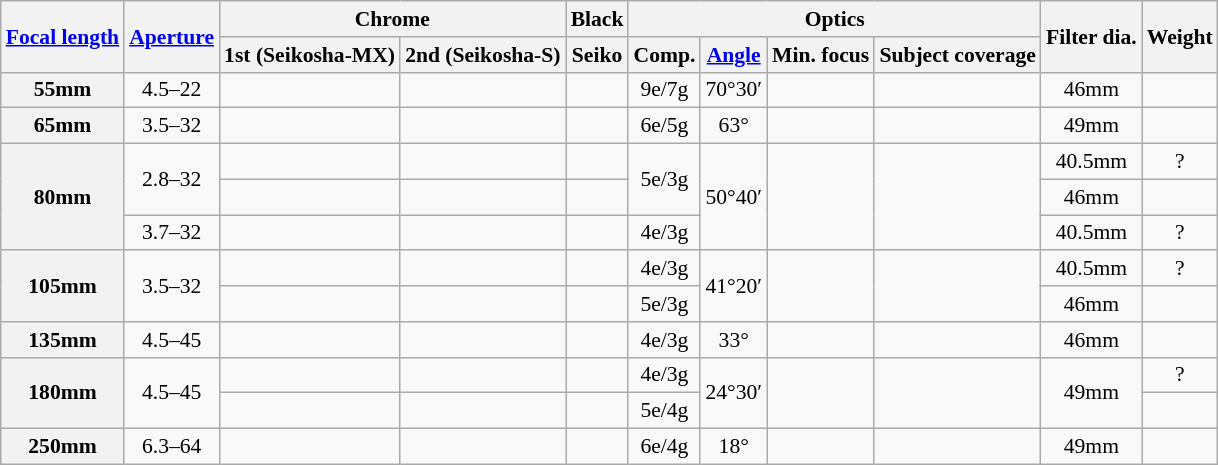<table class="wikitable sortable" style="text-align:center;font-size:90%;">
<tr>
<th rowspan=2><a href='#'>Focal length</a></th>
<th rowspan=2><a href='#'>Aperture</a></th>
<th colspan=2>Chrome</th>
<th>Black</th>
<th colspan=4>Optics</th>
<th rowspan=2>Filter dia.</th>
<th rowspan=2>Weight</th>
</tr>
<tr>
<th>1st (Seikosha-MX)</th>
<th>2nd (Seikosha-S)</th>
<th>Seiko</th>
<th>Comp.</th>
<th><a href='#'>Angle</a></th>
<th>Min. focus</th>
<th>Subject coverage</th>
</tr>
<tr>
<th>55mm</th>
<td>4.5–22</td>
<td></td>
<td></td>
<td></td>
<td>9e/7g</td>
<td>70°30′</td>
<td></td>
<td></td>
<td>46mm</td>
<td></td>
</tr>
<tr>
<th>65mm</th>
<td>3.5–32</td>
<td></td>
<td></td>
<td></td>
<td>6e/5g</td>
<td>63°</td>
<td></td>
<td></td>
<td>49mm</td>
<td></td>
</tr>
<tr>
<th rowspan=3>80mm</th>
<td rowspan=2>2.8–32</td>
<td></td>
<td></td>
<td></td>
<td rowspan=2>5e/3g</td>
<td rowspan=3>50°40′</td>
<td rowspan=3></td>
<td rowspan=3></td>
<td>40.5mm</td>
<td>?</td>
</tr>
<tr>
<td></td>
<td></td>
<td></td>
<td>46mm</td>
<td></td>
</tr>
<tr>
<td>3.7–32</td>
<td></td>
<td></td>
<td></td>
<td>4e/3g</td>
<td>40.5mm</td>
<td>?</td>
</tr>
<tr>
<th rowspan=2>105mm</th>
<td rowspan=2>3.5–32</td>
<td></td>
<td></td>
<td></td>
<td>4e/3g</td>
<td rowspan=2>41°20′</td>
<td rowspan=2></td>
<td rowspan=2></td>
<td>40.5mm</td>
<td>?</td>
</tr>
<tr>
<td></td>
<td></td>
<td></td>
<td>5e/3g</td>
<td>46mm</td>
<td></td>
</tr>
<tr>
<th>135mm</th>
<td>4.5–45</td>
<td></td>
<td></td>
<td></td>
<td>4e/3g</td>
<td>33°</td>
<td></td>
<td></td>
<td>46mm</td>
<td></td>
</tr>
<tr>
<th rowspan=2>180mm</th>
<td rowspan=2>4.5–45</td>
<td></td>
<td></td>
<td></td>
<td>4e/3g</td>
<td rowspan=2>24°30′</td>
<td rowspan=2></td>
<td rowspan=2></td>
<td rowspan=2>49mm</td>
<td>?</td>
</tr>
<tr>
<td></td>
<td></td>
<td></td>
<td>5e/4g</td>
<td></td>
</tr>
<tr>
<th>250mm</th>
<td>6.3–64</td>
<td></td>
<td></td>
<td></td>
<td>6e/4g</td>
<td>18°</td>
<td></td>
<td></td>
<td>49mm</td>
<td></td>
</tr>
</table>
